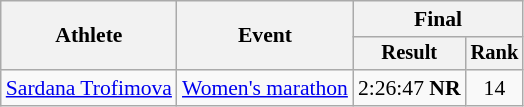<table class="wikitable" style="font-size:90%">
<tr>
<th rowspan="2">Athlete</th>
<th rowspan="2">Event</th>
<th colspan="2">Final</th>
</tr>
<tr style="font-size:95%">
<th>Result</th>
<th>Rank</th>
</tr>
<tr align=center>
<td align=left><a href='#'>Sardana Trofimova</a></td>
<td align=left><a href='#'>Women's marathon</a></td>
<td>2:26:47	<strong>NR</strong></td>
<td>14</td>
</tr>
</table>
